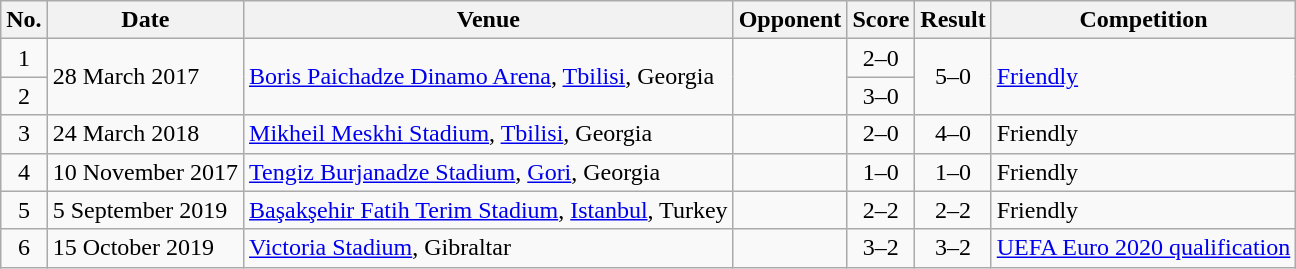<table class="wikitable sortable">
<tr>
<th scope="col">No.</th>
<th scope="col">Date</th>
<th scope="col">Venue</th>
<th scope="col">Opponent</th>
<th scope="col">Score</th>
<th scope="col">Result</th>
<th scope="col">Competition</th>
</tr>
<tr>
<td style="text-align:center">1</td>
<td rowspan="2">28 March 2017</td>
<td rowspan="2"><a href='#'>Boris Paichadze Dinamo Arena</a>, <a href='#'>Tbilisi</a>, Georgia</td>
<td rowspan="2"></td>
<td style="text-align:center">2–0</td>
<td rowspan="2" style="text-align:center">5–0</td>
<td rowspan="2"><a href='#'>Friendly</a></td>
</tr>
<tr>
<td style="text-align:center">2</td>
<td style="text-align:center">3–0</td>
</tr>
<tr>
<td style="text-align:center">3</td>
<td>24 March 2018</td>
<td><a href='#'>Mikheil Meskhi Stadium</a>, <a href='#'>Tbilisi</a>, Georgia</td>
<td></td>
<td style="text-align:center">2–0</td>
<td style="text-align:center">4–0</td>
<td>Friendly</td>
</tr>
<tr>
<td style="text-align:center">4</td>
<td>10 November 2017</td>
<td><a href='#'>Tengiz Burjanadze Stadium</a>, <a href='#'>Gori</a>, Georgia</td>
<td></td>
<td style="text-align:center">1–0</td>
<td style="text-align:center">1–0</td>
<td>Friendly</td>
</tr>
<tr>
<td style="text-align:center">5</td>
<td>5 September 2019</td>
<td><a href='#'>Başakşehir Fatih Terim Stadium</a>, <a href='#'>Istanbul</a>, Turkey</td>
<td></td>
<td style="text-align:center">2–2</td>
<td style="text-align:center">2–2</td>
<td>Friendly</td>
</tr>
<tr>
<td style="text-align:center">6</td>
<td>15 October 2019</td>
<td><a href='#'>Victoria Stadium</a>, Gibraltar</td>
<td></td>
<td style="text-align:center">3–2</td>
<td style="text-align:center">3–2</td>
<td><a href='#'>UEFA Euro 2020 qualification</a></td>
</tr>
</table>
